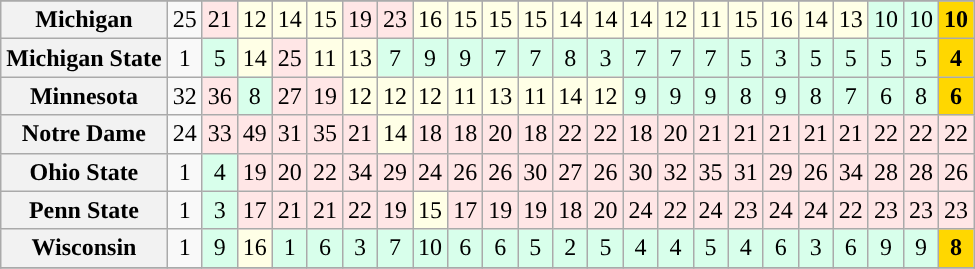<table class="wikitable sortable" style="text-align: center;">
<tr>
</tr>
<tr>
<th>Michigan</th>
<td>25</td>
<td bgcolor=FFE6E6>21</td>
<td bgcolor=FFFFE6>12</td>
<td bgcolor=FFFFE6>14</td>
<td bgcolor=FFFFE6>15</td>
<td bgcolor=FFE6E6>19</td>
<td bgcolor=FFE6E6>23</td>
<td bgcolor=FFFFE6>16</td>
<td bgcolor=FFFFE6>15</td>
<td bgcolor=FFFFE6>15</td>
<td bgcolor=FFFFE6>15</td>
<td bgcolor=FFFFE6>14</td>
<td bgcolor=FFFFE6>14</td>
<td bgcolor=FFFFE6>14</td>
<td bgcolor=FFFFE6>12</td>
<td bgcolor=FFFFE6>11</td>
<td bgcolor=FFFFE6>15</td>
<td bgcolor=FFFFE6>16</td>
<td bgcolor=FFFFE6>14</td>
<td bgcolor=FFFFE6>13</td>
<td bgcolor=D8FFEB>10</td>
<td bgcolor=D8FFEB>10</td>
<td bgcolor=gold><strong>10</strong></td>
</tr>
<tr>
<th>Michigan State</th>
<td>1</td>
<td bgcolor=D8FFEB>5</td>
<td bgcolor=FFFFE6>14</td>
<td bgcolor=FFE6E6>25</td>
<td bgcolor=FFFFE6>11</td>
<td bgcolor=FFFFE6>13</td>
<td bgcolor=D8FFEB>7</td>
<td bgcolor=D8FFEB>9</td>
<td bgcolor=D8FFEB>9</td>
<td bgcolor=D8FFEB>7</td>
<td bgcolor=D8FFEB>7</td>
<td bgcolor=D8FFEB>8</td>
<td bgcolor=D8FFEB>3</td>
<td bgcolor=D8FFEB>7</td>
<td bgcolor=D8FFEB>7</td>
<td bgcolor=D8FFEB>7</td>
<td bgcolor=D8FFEB>5</td>
<td bgcolor=D8FFEB>3</td>
<td bgcolor=D8FFEB>5</td>
<td bgcolor=D8FFEB>5</td>
<td bgcolor=D8FFEB>5</td>
<td bgcolor=D8FFEB>5</td>
<td bgcolor=gold><strong>4</strong></td>
</tr>
<tr>
<th>Minnesota</th>
<td>32</td>
<td bgcolor=FFE6E6>36</td>
<td bgcolor=D8FFEB>8</td>
<td bgcolor=FFE6E6>27</td>
<td bgcolor=FFE6E6>19</td>
<td bgcolor=FFFFE6>12</td>
<td bgcolor=FFFFE6>12</td>
<td bgcolor=FFFFE6>12</td>
<td bgcolor=FFFFE6>11</td>
<td bgcolor=FFFFE6>13</td>
<td bgcolor=FFFFE6>11</td>
<td bgcolor=FFFFE6>14</td>
<td bgcolor=FFFFE6>12</td>
<td bgcolor=D8FFEB>9</td>
<td bgcolor=D8FFEB>9</td>
<td bgcolor=D8FFEB>9</td>
<td bgcolor=D8FFEB>8</td>
<td bgcolor=D8FFEB>9</td>
<td bgcolor=D8FFEB>8</td>
<td bgcolor=D8FFEB>7</td>
<td bgcolor=D8FFEB>6</td>
<td bgcolor=D8FFEB>8</td>
<td bgcolor=gold><strong>6</strong></td>
</tr>
<tr>
<th>Notre Dame</th>
<td>24</td>
<td bgcolor=FFE6E6>33</td>
<td bgcolor=FFE6E6>49</td>
<td bgcolor=FFE6E6>31</td>
<td bgcolor=FFE6E6>35</td>
<td bgcolor=FFE6E6>21</td>
<td bgcolor=FFFFE6>14</td>
<td bgcolor=FFE6E6>18</td>
<td bgcolor=FFE6E6>18</td>
<td bgcolor=FFE6E6>20</td>
<td bgcolor=FFE6E6>18</td>
<td bgcolor=FFE6E6>22</td>
<td bgcolor=FFE6E6>22</td>
<td bgcolor=FFE6E6>18</td>
<td bgcolor=FFE6E6>20</td>
<td bgcolor=FFE6E6>21</td>
<td bgcolor=FFE6E6>21</td>
<td bgcolor=FFE6E6>21</td>
<td bgcolor=FFE6E6>21</td>
<td bgcolor=FFE6E6>21</td>
<td bgcolor=FFE6E6>22</td>
<td bgcolor=FFE6E6>22</td>
<td bgcolor=FFE6E6>22</td>
</tr>
<tr>
<th>Ohio State</th>
<td>1</td>
<td bgcolor=D8FFEB>4</td>
<td bgcolor=FFE6E6>19</td>
<td bgcolor=FFE6E6>20</td>
<td bgcolor=FFE6E6>22</td>
<td bgcolor=FFE6E6>34</td>
<td bgcolor=FFE6E6>29</td>
<td bgcolor=FFE6E6>24</td>
<td bgcolor=FFE6E6>26</td>
<td bgcolor=FFE6E6>26</td>
<td bgcolor=FFE6E6>30</td>
<td bgcolor=FFE6E6>27</td>
<td bgcolor=FFE6E6>26</td>
<td bgcolor=FFE6E6>30</td>
<td bgcolor=FFE6E6>32</td>
<td bgcolor=FFE6E6>35</td>
<td bgcolor=FFE6E6>31</td>
<td bgcolor=FFE6E6>29</td>
<td bgcolor=FFE6E6>26</td>
<td bgcolor=FFE6E6>34</td>
<td bgcolor=FFE6E6>28</td>
<td bgcolor=FFE6E6>28</td>
<td bgcolor=FFE6E6>26</td>
</tr>
<tr>
<th>Penn State</th>
<td>1</td>
<td bgcolor=D8FFEB>3</td>
<td bgcolor=FFE6E6>17</td>
<td bgcolor=FFE6E6>21</td>
<td bgcolor=FFE6E6>21</td>
<td bgcolor=FFE6E6>22</td>
<td bgcolor=FFE6E6>19</td>
<td bgcolor=FFFFE6>15</td>
<td bgcolor=FFE6E6>17</td>
<td bgcolor=FFE6E6>19</td>
<td bgcolor=FFE6E6>19</td>
<td bgcolor=FFE6E6>18</td>
<td bgcolor=FFE6E6>20</td>
<td bgcolor=FFE6E6>24</td>
<td bgcolor=FFE6E6>22</td>
<td bgcolor=FFE6E6>24</td>
<td bgcolor=FFE6E6>23</td>
<td bgcolor=FFE6E6>24</td>
<td bgcolor=FFE6E6>24</td>
<td bgcolor=FFE6E6>22</td>
<td bgcolor=FFE6E6>23</td>
<td bgcolor=FFE6E6>23</td>
<td bgcolor=FFE6E6>23</td>
</tr>
<tr>
<th>Wisconsin</th>
<td>1</td>
<td bgcolor=D8FFEB>9</td>
<td bgcolor=FFFFE6>16</td>
<td bgcolor=D8FFEB>1</td>
<td bgcolor=D8FFEB>6</td>
<td bgcolor=D8FFEB>3</td>
<td bgcolor=D8FFEB>7</td>
<td bgcolor=D8FFEB>10</td>
<td bgcolor=D8FFEB>6</td>
<td bgcolor=D8FFEB>6</td>
<td bgcolor=D8FFEB>5</td>
<td bgcolor=D8FFEB>2</td>
<td bgcolor=D8FFEB>5</td>
<td bgcolor=D8FFEB>4</td>
<td bgcolor=D8FFEB>4</td>
<td bgcolor=D8FFEB>5</td>
<td bgcolor=D8FFEB>4</td>
<td bgcolor=D8FFEB>6</td>
<td bgcolor=D8FFEB>3</td>
<td bgcolor=D8FFEB>6</td>
<td bgcolor=D8FFEB>9</td>
<td bgcolor=D8FFEB>9</td>
<td bgcolor=gold><strong>8</strong></td>
</tr>
<tr>
</tr>
</table>
